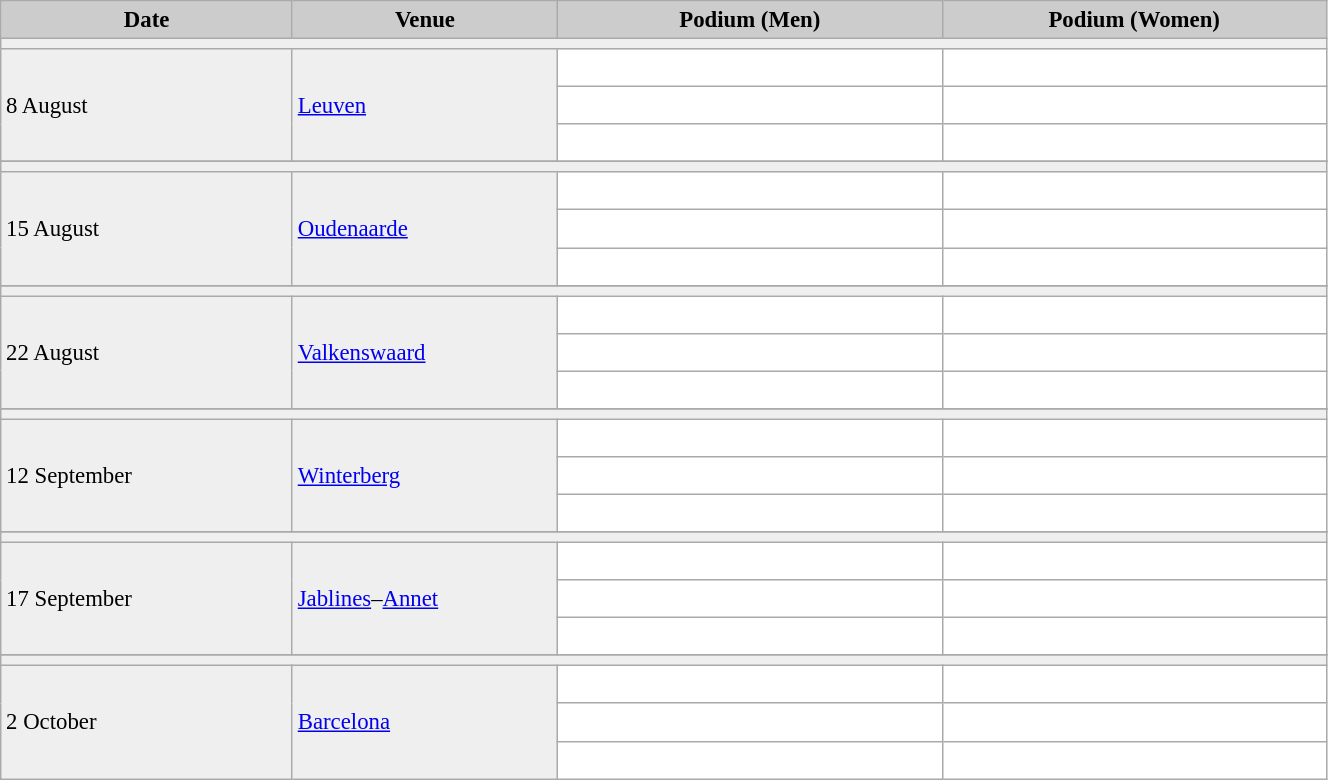<table class="wikitable" width=70% bgcolor="#f7f8ff" cellpadding="3" cellspacing="0" border="1" style="font-size: 95%; border: gray solid 1px; border-collapse: collapse;">
<tr bgcolor="#CCCCCC">
<td align="center"><strong>Date</strong></td>
<td width=20% align="center"><strong>Venue</strong></td>
<td width=29% align="center"><strong>Podium (Men)</strong></td>
<td width=29% align="center"><strong>Podium (Women)</strong></td>
</tr>
<tr bgcolor="#EFEFEF">
<td colspan=4></td>
</tr>
<tr bgcolor="#EFEFEF">
<td rowspan=3>8 August</td>
<td rowspan=3> <a href='#'>Leuven</a></td>
<td bgcolor="#ffffff">   </td>
<td bgcolor="#ffffff">   </td>
</tr>
<tr>
<td bgcolor="#ffffff">   </td>
<td bgcolor="#ffffff">   </td>
</tr>
<tr>
<td bgcolor="#ffffff">   </td>
<td bgcolor="#ffffff">   </td>
</tr>
<tr>
</tr>
<tr bgcolor="#EFEFEF">
<td colspan=4></td>
</tr>
<tr bgcolor="#EFEFEF">
<td rowspan=3>15 August</td>
<td rowspan=3> <a href='#'>Oudenaarde</a></td>
<td bgcolor="#ffffff">   </td>
<td bgcolor="#ffffff">   </td>
</tr>
<tr>
<td bgcolor="#ffffff">   </td>
<td bgcolor="#ffffff">   </td>
</tr>
<tr>
<td bgcolor="#ffffff">   </td>
<td bgcolor="#ffffff">   </td>
</tr>
<tr>
</tr>
<tr bgcolor="#EFEFEF">
<td colspan=4></td>
</tr>
<tr bgcolor="#EFEFEF">
<td rowspan=3>22 August</td>
<td rowspan=3> <a href='#'>Valkenswaard</a></td>
<td bgcolor="#ffffff">   </td>
<td bgcolor="#ffffff">   </td>
</tr>
<tr>
<td bgcolor="#ffffff">   </td>
<td bgcolor="#ffffff">   </td>
</tr>
<tr>
<td bgcolor="#ffffff">   </td>
<td bgcolor="#ffffff">   </td>
</tr>
<tr>
</tr>
<tr bgcolor="#EFEFEF">
<td colspan=4></td>
</tr>
<tr bgcolor="#EFEFEF">
<td rowspan=3>12 September</td>
<td rowspan=3> <a href='#'>Winterberg</a></td>
<td bgcolor="#ffffff">   </td>
<td bgcolor="#ffffff">   </td>
</tr>
<tr>
<td bgcolor="#ffffff">   </td>
<td bgcolor="#ffffff">   </td>
</tr>
<tr>
<td bgcolor="#ffffff">   </td>
<td bgcolor="#ffffff">   </td>
</tr>
<tr>
</tr>
<tr bgcolor="#EFEFEF">
<td colspan=4></td>
</tr>
<tr bgcolor="#EFEFEF">
<td rowspan=3>17 September</td>
<td rowspan=3> <a href='#'>Jablines</a>–<a href='#'>Annet</a></td>
<td bgcolor="#ffffff">   </td>
<td bgcolor="#ffffff">   </td>
</tr>
<tr>
<td bgcolor="#ffffff">   </td>
<td bgcolor="#ffffff">   </td>
</tr>
<tr>
<td bgcolor="#ffffff">   </td>
<td bgcolor="#ffffff">   </td>
</tr>
<tr>
</tr>
<tr bgcolor="#EFEFEF">
<td colspan=4></td>
</tr>
<tr bgcolor="#EFEFEF">
<td rowspan=3>2 October</td>
<td rowspan=3> <a href='#'>Barcelona</a></td>
<td bgcolor="#ffffff">   </td>
<td bgcolor="#ffffff">   </td>
</tr>
<tr>
<td bgcolor="#ffffff">   </td>
<td bgcolor="#ffffff">   </td>
</tr>
<tr>
<td bgcolor="#ffffff">   </td>
<td bgcolor="#ffffff">   </td>
</tr>
</table>
